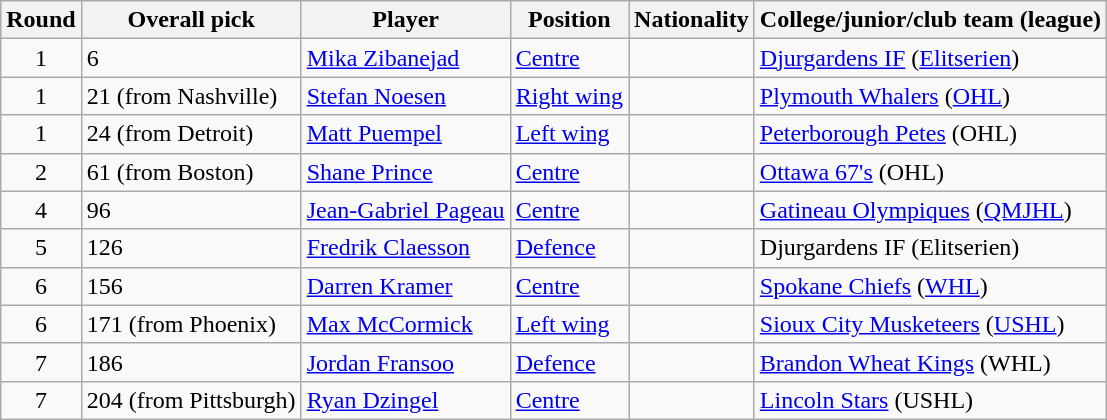<table class="wikitable">
<tr>
<th bgcolor="#DDDDFF">Round</th>
<th bgcolor="#DDDDFF">Overall pick</th>
<th bgcolor="#DDDDFF">Player</th>
<th bgcolor="#DDDDFF">Position</th>
<th bgcolor="#DDDDFF">Nationality</th>
<th bgcolor="#DDDDFF">College/junior/club team (league)</th>
</tr>
<tr>
<td align="center">1</td>
<td>6</td>
<td><a href='#'>Mika Zibanejad</a></td>
<td><a href='#'>Centre</a></td>
<td></td>
<td><a href='#'>Djurgardens IF</a> (<a href='#'>Elitserien</a>)</td>
</tr>
<tr>
<td align="center">1</td>
<td>21 (from Nashville)</td>
<td><a href='#'>Stefan Noesen</a></td>
<td><a href='#'>Right wing</a></td>
<td></td>
<td><a href='#'>Plymouth Whalers</a> (<a href='#'>OHL</a>)</td>
</tr>
<tr>
<td align="center">1</td>
<td>24 (from Detroit)</td>
<td><a href='#'>Matt Puempel</a></td>
<td><a href='#'>Left wing</a></td>
<td></td>
<td><a href='#'>Peterborough Petes</a> (OHL)</td>
</tr>
<tr>
<td align="center">2</td>
<td>61 (from Boston)</td>
<td><a href='#'>Shane Prince</a></td>
<td><a href='#'>Centre</a></td>
<td></td>
<td><a href='#'>Ottawa 67's</a> (OHL)</td>
</tr>
<tr>
<td align="center">4</td>
<td>96</td>
<td><a href='#'>Jean-Gabriel Pageau</a></td>
<td><a href='#'>Centre</a></td>
<td></td>
<td><a href='#'>Gatineau Olympiques</a> (<a href='#'>QMJHL</a>)</td>
</tr>
<tr>
<td align="center">5</td>
<td>126</td>
<td><a href='#'>Fredrik Claesson</a></td>
<td><a href='#'>Defence</a></td>
<td></td>
<td>Djurgardens IF (Elitserien)</td>
</tr>
<tr>
<td align="center">6</td>
<td>156</td>
<td><a href='#'>Darren Kramer</a></td>
<td><a href='#'>Centre</a></td>
<td></td>
<td><a href='#'>Spokane Chiefs</a> (<a href='#'>WHL</a>)</td>
</tr>
<tr>
<td align="center">6</td>
<td>171 (from Phoenix)</td>
<td><a href='#'>Max McCormick</a></td>
<td><a href='#'>Left wing</a></td>
<td></td>
<td><a href='#'>Sioux City Musketeers</a> (<a href='#'>USHL</a>)</td>
</tr>
<tr>
<td align="center">7</td>
<td>186</td>
<td><a href='#'>Jordan Fransoo</a></td>
<td><a href='#'>Defence</a></td>
<td></td>
<td><a href='#'>Brandon Wheat Kings</a> (WHL)</td>
</tr>
<tr>
<td align="center">7</td>
<td>204 (from Pittsburgh)</td>
<td><a href='#'>Ryan Dzingel</a></td>
<td><a href='#'>Centre</a></td>
<td></td>
<td><a href='#'>Lincoln Stars</a> (USHL)</td>
</tr>
</table>
